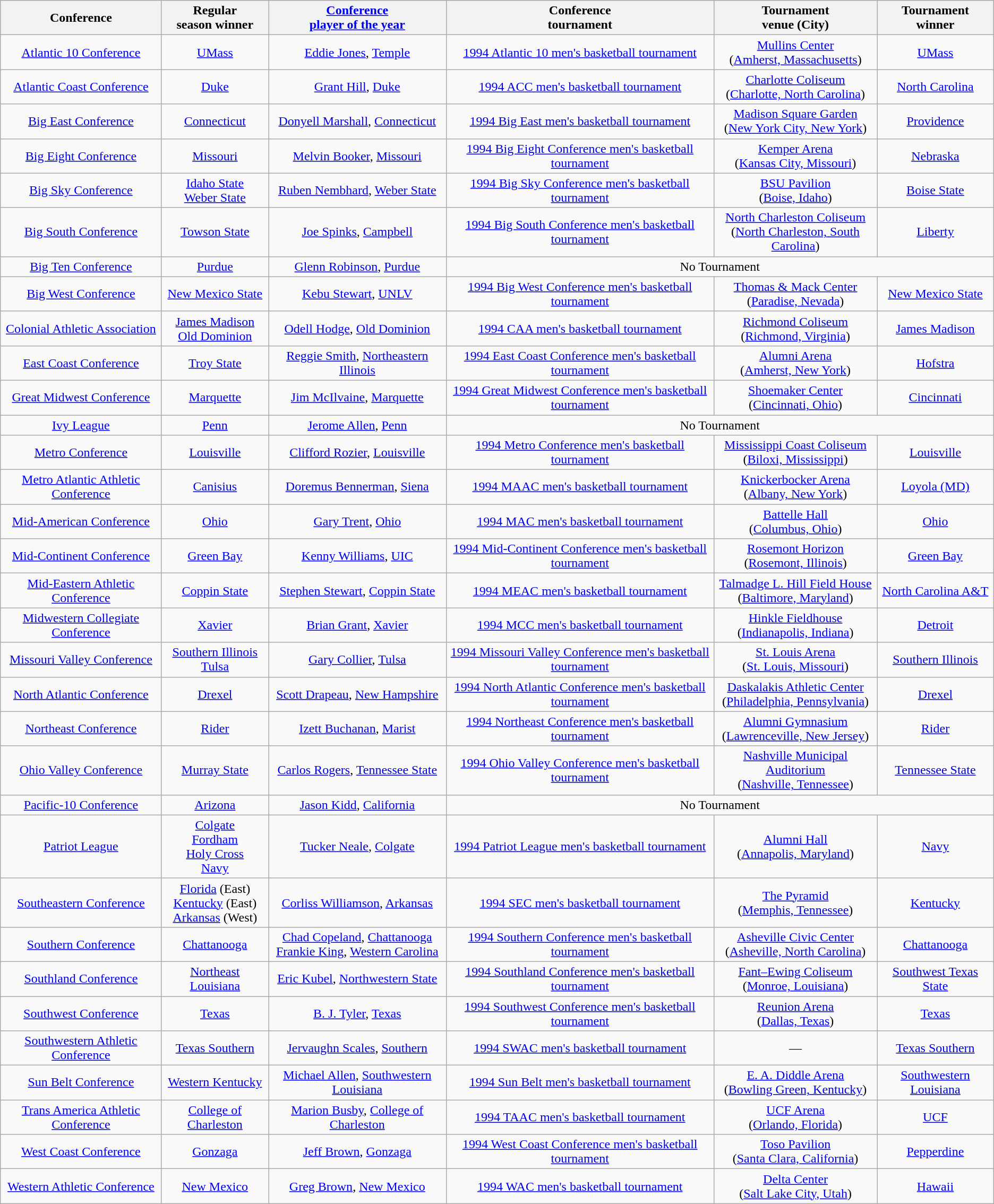<table class="wikitable" style="text-align:center;">
<tr>
<th>Conference</th>
<th>Regular <br> season winner</th>
<th><a href='#'>Conference <br> player of the year</a></th>
<th>Conference <br> tournament</th>
<th>Tournament <br> venue (City)</th>
<th>Tournament <br> winner</th>
</tr>
<tr>
<td><a href='#'>Atlantic 10 Conference</a></td>
<td><a href='#'>UMass</a></td>
<td><a href='#'>Eddie Jones</a>, <a href='#'>Temple</a></td>
<td><a href='#'>1994 Atlantic 10 men's basketball tournament</a></td>
<td><a href='#'>Mullins Center</a><br>(<a href='#'>Amherst, Massachusetts</a>)</td>
<td><a href='#'>UMass</a></td>
</tr>
<tr>
<td><a href='#'>Atlantic Coast Conference</a></td>
<td><a href='#'>Duke</a></td>
<td><a href='#'>Grant Hill</a>, <a href='#'>Duke</a></td>
<td><a href='#'>1994 ACC men's basketball tournament</a></td>
<td><a href='#'>Charlotte Coliseum</a><br>(<a href='#'>Charlotte, North Carolina</a>)</td>
<td><a href='#'>North Carolina</a></td>
</tr>
<tr>
<td><a href='#'>Big East Conference</a></td>
<td><a href='#'>Connecticut</a></td>
<td><a href='#'>Donyell Marshall</a>, <a href='#'>Connecticut</a></td>
<td><a href='#'>1994 Big East men's basketball tournament</a></td>
<td><a href='#'>Madison Square Garden</a><br>(<a href='#'>New York City, New York</a>)</td>
<td><a href='#'>Providence</a></td>
</tr>
<tr>
<td><a href='#'>Big Eight Conference</a></td>
<td><a href='#'>Missouri</a></td>
<td><a href='#'>Melvin Booker</a>, <a href='#'>Missouri</a></td>
<td><a href='#'>1994 Big Eight Conference men's basketball tournament</a></td>
<td><a href='#'>Kemper Arena</a><br>(<a href='#'>Kansas City, Missouri</a>)</td>
<td><a href='#'>Nebraska</a></td>
</tr>
<tr>
<td><a href='#'>Big Sky Conference</a></td>
<td><a href='#'>Idaho State</a><br><a href='#'>Weber State</a></td>
<td><a href='#'>Ruben Nembhard</a>, <a href='#'>Weber State</a></td>
<td><a href='#'>1994 Big Sky Conference men's basketball tournament</a></td>
<td><a href='#'>BSU Pavilion</a><br>(<a href='#'>Boise, Idaho</a>)</td>
<td><a href='#'>Boise State</a></td>
</tr>
<tr>
<td><a href='#'>Big South Conference</a></td>
<td><a href='#'>Towson State</a></td>
<td><a href='#'>Joe Spinks</a>, <a href='#'>Campbell</a></td>
<td><a href='#'>1994 Big South Conference men's basketball tournament</a></td>
<td><a href='#'>North Charleston Coliseum</a><br>(<a href='#'>North Charleston, South Carolina</a>)</td>
<td><a href='#'>Liberty</a></td>
</tr>
<tr>
<td><a href='#'>Big Ten Conference</a></td>
<td><a href='#'>Purdue</a></td>
<td><a href='#'>Glenn Robinson</a>, <a href='#'>Purdue</a></td>
<td colspan=3>No Tournament</td>
</tr>
<tr>
<td><a href='#'>Big West Conference</a></td>
<td><a href='#'>New Mexico State</a></td>
<td><a href='#'>Kebu Stewart</a>, <a href='#'>UNLV</a></td>
<td><a href='#'>1994 Big West Conference men's basketball tournament</a></td>
<td><a href='#'>Thomas & Mack Center</a><br>(<a href='#'>Paradise, Nevada</a>)</td>
<td><a href='#'>New Mexico State</a></td>
</tr>
<tr>
<td><a href='#'>Colonial Athletic Association</a></td>
<td><a href='#'>James Madison</a><br><a href='#'>Old Dominion</a></td>
<td><a href='#'>Odell Hodge</a>, <a href='#'>Old Dominion</a></td>
<td><a href='#'>1994 CAA men's basketball tournament</a></td>
<td><a href='#'>Richmond Coliseum</a><br>(<a href='#'>Richmond, Virginia</a>)</td>
<td><a href='#'>James Madison</a></td>
</tr>
<tr>
<td><a href='#'>East Coast Conference</a></td>
<td><a href='#'>Troy State</a></td>
<td><a href='#'>Reggie Smith</a>, <a href='#'>Northeastern Illinois</a></td>
<td><a href='#'>1994 East Coast Conference men's basketball tournament</a></td>
<td><a href='#'>Alumni Arena</a><br>(<a href='#'>Amherst, New York</a>)</td>
<td><a href='#'>Hofstra</a></td>
</tr>
<tr>
<td><a href='#'>Great Midwest Conference</a></td>
<td><a href='#'>Marquette</a></td>
<td><a href='#'>Jim McIlvaine</a>, <a href='#'>Marquette</a></td>
<td><a href='#'>1994 Great Midwest Conference men's basketball tournament</a></td>
<td><a href='#'>Shoemaker Center</a><br>(<a href='#'>Cincinnati, Ohio</a>)</td>
<td><a href='#'>Cincinnati</a></td>
</tr>
<tr>
<td><a href='#'>Ivy League</a></td>
<td><a href='#'>Penn</a></td>
<td><a href='#'>Jerome Allen</a>, <a href='#'>Penn</a></td>
<td colspan=3>No Tournament</td>
</tr>
<tr>
<td><a href='#'>Metro Conference</a></td>
<td><a href='#'>Louisville</a></td>
<td><a href='#'>Clifford Rozier</a>, <a href='#'>Louisville</a></td>
<td><a href='#'>1994 Metro Conference men's basketball tournament</a></td>
<td><a href='#'>Mississippi Coast Coliseum</a><br>(<a href='#'>Biloxi, Mississippi</a>)</td>
<td><a href='#'>Louisville</a></td>
</tr>
<tr>
<td><a href='#'>Metro Atlantic Athletic Conference</a></td>
<td><a href='#'>Canisius</a></td>
<td><a href='#'>Doremus Bennerman</a>, <a href='#'>Siena</a></td>
<td><a href='#'>1994 MAAC men's basketball tournament</a></td>
<td><a href='#'>Knickerbocker Arena</a><br>(<a href='#'>Albany, New York</a>)</td>
<td><a href='#'>Loyola (MD)</a></td>
</tr>
<tr>
<td><a href='#'>Mid-American Conference</a></td>
<td><a href='#'>Ohio</a></td>
<td><a href='#'>Gary Trent</a>, <a href='#'>Ohio</a></td>
<td><a href='#'>1994 MAC men's basketball tournament</a></td>
<td><a href='#'>Battelle Hall</a><br>(<a href='#'>Columbus, Ohio</a>)</td>
<td><a href='#'>Ohio</a></td>
</tr>
<tr>
<td><a href='#'>Mid-Continent Conference</a></td>
<td><a href='#'>Green Bay</a></td>
<td><a href='#'>Kenny Williams</a>, <a href='#'>UIC</a></td>
<td><a href='#'>1994 Mid-Continent Conference men's basketball tournament</a></td>
<td><a href='#'>Rosemont Horizon</a><br>(<a href='#'>Rosemont, Illinois</a>)</td>
<td><a href='#'>Green Bay</a></td>
</tr>
<tr>
<td><a href='#'>Mid-Eastern Athletic Conference</a></td>
<td><a href='#'>Coppin State</a></td>
<td><a href='#'>Stephen Stewart</a>, <a href='#'>Coppin State</a></td>
<td><a href='#'>1994 MEAC men's basketball tournament</a></td>
<td><a href='#'>Talmadge L. Hill Field House</a><br>(<a href='#'>Baltimore, Maryland</a>)</td>
<td><a href='#'>North Carolina A&T</a></td>
</tr>
<tr>
<td><a href='#'>Midwestern Collegiate Conference</a></td>
<td><a href='#'>Xavier</a></td>
<td><a href='#'>Brian Grant</a>, <a href='#'>Xavier</a></td>
<td><a href='#'>1994 MCC men's basketball tournament</a></td>
<td><a href='#'>Hinkle Fieldhouse</a><br>(<a href='#'>Indianapolis, Indiana</a>)</td>
<td><a href='#'>Detroit</a></td>
</tr>
<tr>
<td><a href='#'>Missouri Valley Conference</a></td>
<td><a href='#'>Southern Illinois</a><br><a href='#'>Tulsa</a></td>
<td><a href='#'>Gary Collier</a>, <a href='#'>Tulsa</a></td>
<td><a href='#'>1994 Missouri Valley Conference men's basketball tournament</a></td>
<td><a href='#'>St. Louis Arena</a><br>(<a href='#'>St. Louis, Missouri</a>)</td>
<td><a href='#'>Southern Illinois</a></td>
</tr>
<tr>
<td><a href='#'>North Atlantic Conference</a></td>
<td><a href='#'>Drexel</a></td>
<td><a href='#'>Scott Drapeau</a>, <a href='#'>New Hampshire</a></td>
<td><a href='#'>1994 North Atlantic Conference men's basketball tournament</a></td>
<td><a href='#'>Daskalakis Athletic Center</a><br>(<a href='#'>Philadelphia, Pennsylvania</a>)</td>
<td><a href='#'>Drexel</a></td>
</tr>
<tr>
<td><a href='#'>Northeast Conference</a></td>
<td><a href='#'>Rider</a></td>
<td><a href='#'>Izett Buchanan</a>, <a href='#'>Marist</a></td>
<td><a href='#'>1994 Northeast Conference men's basketball tournament</a></td>
<td><a href='#'>Alumni Gymnasium</a><br>(<a href='#'>Lawrenceville, New Jersey</a>)</td>
<td><a href='#'>Rider</a></td>
</tr>
<tr>
<td><a href='#'>Ohio Valley Conference</a></td>
<td><a href='#'>Murray State</a></td>
<td><a href='#'>Carlos Rogers</a>, <a href='#'>Tennessee State</a></td>
<td><a href='#'>1994 Ohio Valley Conference men's basketball tournament</a></td>
<td><a href='#'>Nashville Municipal Auditorium</a><br>(<a href='#'>Nashville, Tennessee</a>)</td>
<td><a href='#'>Tennessee State</a></td>
</tr>
<tr>
<td><a href='#'>Pacific-10 Conference</a></td>
<td><a href='#'>Arizona</a></td>
<td><a href='#'>Jason Kidd</a>, <a href='#'>California</a></td>
<td colspan=3>No Tournament</td>
</tr>
<tr>
<td><a href='#'>Patriot League</a></td>
<td><a href='#'>Colgate</a><br><a href='#'>Fordham</a><br><a href='#'>Holy Cross</a><br><a href='#'>Navy</a></td>
<td><a href='#'>Tucker Neale</a>, <a href='#'>Colgate</a></td>
<td><a href='#'>1994 Patriot League men's basketball tournament</a></td>
<td><a href='#'>Alumni Hall</a><br>(<a href='#'>Annapolis, Maryland</a>)</td>
<td><a href='#'>Navy</a></td>
</tr>
<tr>
<td><a href='#'>Southeastern Conference</a></td>
<td><a href='#'>Florida</a> (East)<br><a href='#'>Kentucky</a> (East)<br><a href='#'>Arkansas</a> (West)</td>
<td><a href='#'>Corliss Williamson</a>, <a href='#'>Arkansas</a></td>
<td><a href='#'>1994 SEC men's basketball tournament</a></td>
<td><a href='#'>The Pyramid</a><br>(<a href='#'>Memphis, Tennessee</a>)</td>
<td><a href='#'>Kentucky</a></td>
</tr>
<tr>
<td><a href='#'>Southern Conference</a></td>
<td><a href='#'>Chattanooga</a></td>
<td><a href='#'>Chad Copeland</a>, <a href='#'>Chattanooga</a><br><a href='#'>Frankie King</a>, <a href='#'>Western Carolina</a></td>
<td><a href='#'>1994 Southern Conference men's basketball tournament</a></td>
<td><a href='#'>Asheville Civic Center</a><br>(<a href='#'>Asheville, North Carolina</a>)</td>
<td><a href='#'>Chattanooga</a></td>
</tr>
<tr>
<td><a href='#'>Southland Conference</a></td>
<td><a href='#'>Northeast Louisiana</a></td>
<td><a href='#'>Eric Kubel</a>, <a href='#'>Northwestern State</a></td>
<td><a href='#'>1994 Southland Conference men's basketball tournament</a></td>
<td><a href='#'>Fant–Ewing Coliseum</a><br>(<a href='#'>Monroe, Louisiana</a>)</td>
<td><a href='#'>Southwest Texas State</a></td>
</tr>
<tr>
<td><a href='#'>Southwest Conference</a></td>
<td><a href='#'>Texas</a></td>
<td><a href='#'>B. J. Tyler</a>, <a href='#'>Texas</a></td>
<td><a href='#'>1994 Southwest Conference men's basketball tournament</a></td>
<td><a href='#'>Reunion Arena</a><br>(<a href='#'>Dallas, Texas</a>)</td>
<td><a href='#'>Texas</a></td>
</tr>
<tr>
<td><a href='#'>Southwestern Athletic Conference</a></td>
<td><a href='#'>Texas Southern</a></td>
<td><a href='#'>Jervaughn Scales</a>, <a href='#'>Southern</a></td>
<td><a href='#'>1994 SWAC men's basketball tournament</a></td>
<td>—</td>
<td><a href='#'>Texas Southern</a></td>
</tr>
<tr>
<td><a href='#'>Sun Belt Conference</a></td>
<td><a href='#'>Western Kentucky</a></td>
<td><a href='#'>Michael Allen</a>, <a href='#'>Southwestern Louisiana</a></td>
<td><a href='#'>1994 Sun Belt men's basketball tournament</a></td>
<td><a href='#'>E. A. Diddle Arena</a><br>(<a href='#'>Bowling Green, Kentucky</a>)</td>
<td><a href='#'>Southwestern Louisiana</a></td>
</tr>
<tr>
<td><a href='#'>Trans America Athletic Conference</a></td>
<td><a href='#'>College of Charleston</a></td>
<td><a href='#'>Marion Busby</a>, <a href='#'>College of Charleston</a></td>
<td><a href='#'>1994 TAAC men's basketball tournament</a></td>
<td><a href='#'>UCF Arena</a><br>(<a href='#'>Orlando, Florida</a>)</td>
<td><a href='#'>UCF</a></td>
</tr>
<tr>
<td><a href='#'>West Coast Conference</a></td>
<td><a href='#'>Gonzaga</a></td>
<td><a href='#'>Jeff Brown</a>, <a href='#'>Gonzaga</a></td>
<td><a href='#'>1994 West Coast Conference men's basketball tournament</a></td>
<td><a href='#'>Toso Pavilion</a><br>(<a href='#'>Santa Clara, California</a>)</td>
<td><a href='#'>Pepperdine</a></td>
</tr>
<tr>
<td><a href='#'>Western Athletic Conference</a></td>
<td><a href='#'>New Mexico</a></td>
<td><a href='#'>Greg Brown</a>, <a href='#'>New Mexico</a></td>
<td><a href='#'>1994 WAC men's basketball tournament</a></td>
<td><a href='#'>Delta Center</a><br>(<a href='#'>Salt Lake City, Utah</a>)</td>
<td><a href='#'>Hawaii</a></td>
</tr>
</table>
